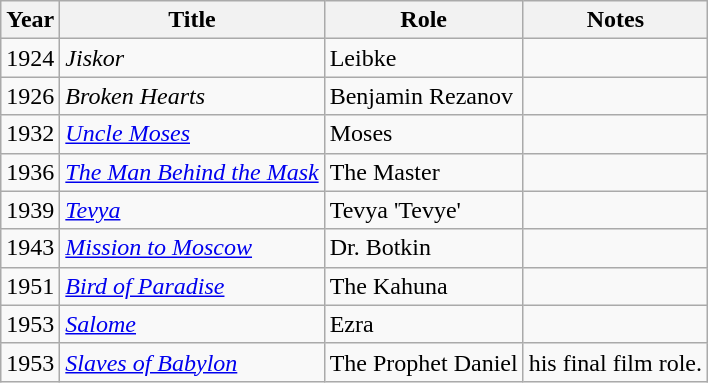<table class="wikitable">
<tr>
<th>Year</th>
<th>Title</th>
<th>Role</th>
<th>Notes</th>
</tr>
<tr>
<td>1924</td>
<td><em>Jiskor</em></td>
<td>Leibke</td>
<td></td>
</tr>
<tr>
<td>1926</td>
<td><em>Broken Hearts</em></td>
<td>Benjamin Rezanov</td>
<td></td>
</tr>
<tr>
<td>1932</td>
<td><em><a href='#'>Uncle Moses</a></em></td>
<td>Moses</td>
<td></td>
</tr>
<tr>
<td>1936</td>
<td><em><a href='#'>The Man Behind the Mask</a></em></td>
<td>The Master</td>
<td></td>
</tr>
<tr>
<td>1939</td>
<td><em><a href='#'>Tevya</a></em></td>
<td>Tevya 'Tevye'</td>
<td></td>
</tr>
<tr>
<td>1943</td>
<td><em><a href='#'>Mission to Moscow</a></em></td>
<td>Dr. Botkin</td>
<td></td>
</tr>
<tr>
<td>1951</td>
<td><em><a href='#'>Bird of Paradise</a></em></td>
<td>The Kahuna</td>
<td></td>
</tr>
<tr>
<td>1953</td>
<td><em><a href='#'>Salome</a></em></td>
<td>Ezra</td>
<td></td>
</tr>
<tr>
<td>1953</td>
<td><em><a href='#'>Slaves of Babylon</a></em></td>
<td>The Prophet Daniel</td>
<td>his final film role.</td>
</tr>
</table>
